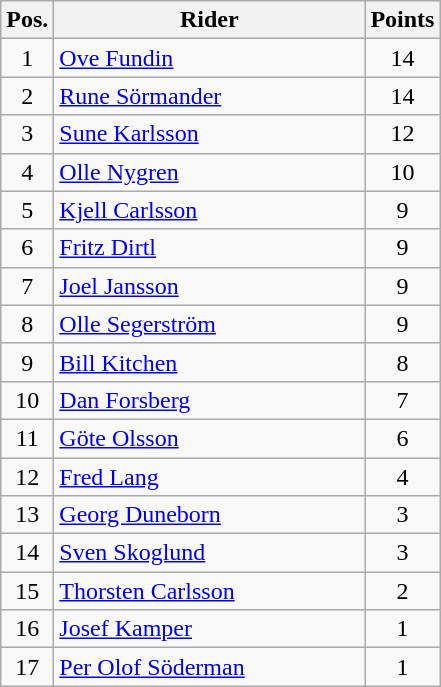<table class="wikitable" style="text-align:center;">
<tr>
<th width=25px>Pos.</th>
<th width=200px>Rider</th>
<th width=40px>Points</th>
</tr>
<tr>
<td>1</td>
<td align=left> <a href='#'>Ove Fundin</a></td>
<td>14</td>
</tr>
<tr>
<td>2</td>
<td align=left> <a href='#'>Rune Sörmander</a></td>
<td>14</td>
</tr>
<tr>
<td>3</td>
<td align=left> <a href='#'>Sune Karlsson</a></td>
<td>12</td>
</tr>
<tr>
<td>4</td>
<td align=left> <a href='#'>Olle Nygren</a></td>
<td>10</td>
</tr>
<tr>
<td>5</td>
<td align=left> <a href='#'>Kjell Carlsson</a></td>
<td>9</td>
</tr>
<tr>
<td>6</td>
<td align=left> <a href='#'>Fritz Dirtl</a></td>
<td>9</td>
</tr>
<tr>
<td>7</td>
<td align=left> <a href='#'>Joel Jansson</a></td>
<td>9</td>
</tr>
<tr>
<td>8</td>
<td align=left> <a href='#'>Olle Segerström</a></td>
<td>9</td>
</tr>
<tr>
<td>9</td>
<td align=left> <a href='#'>Bill Kitchen</a></td>
<td>8</td>
</tr>
<tr>
<td>10</td>
<td align=left> <a href='#'>Dan Forsberg</a></td>
<td>7</td>
</tr>
<tr>
<td>11</td>
<td align=left> <a href='#'>Göte Olsson</a></td>
<td>6</td>
</tr>
<tr>
<td>12</td>
<td align=left> <a href='#'>Fred Lang</a></td>
<td>4</td>
</tr>
<tr>
<td>13</td>
<td align=left> <a href='#'>Georg Duneborn</a></td>
<td>3</td>
</tr>
<tr>
<td>14</td>
<td align=left> <a href='#'>Sven Skoglund</a></td>
<td>3</td>
</tr>
<tr>
<td>15</td>
<td align=left> <a href='#'>Thorsten Carlsson</a></td>
<td>2</td>
</tr>
<tr>
<td>16</td>
<td align=left> <a href='#'>Josef Kamper</a></td>
<td>1</td>
</tr>
<tr>
<td>17</td>
<td align=left> <a href='#'>Per Olof Söderman</a></td>
<td>1</td>
</tr>
</table>
